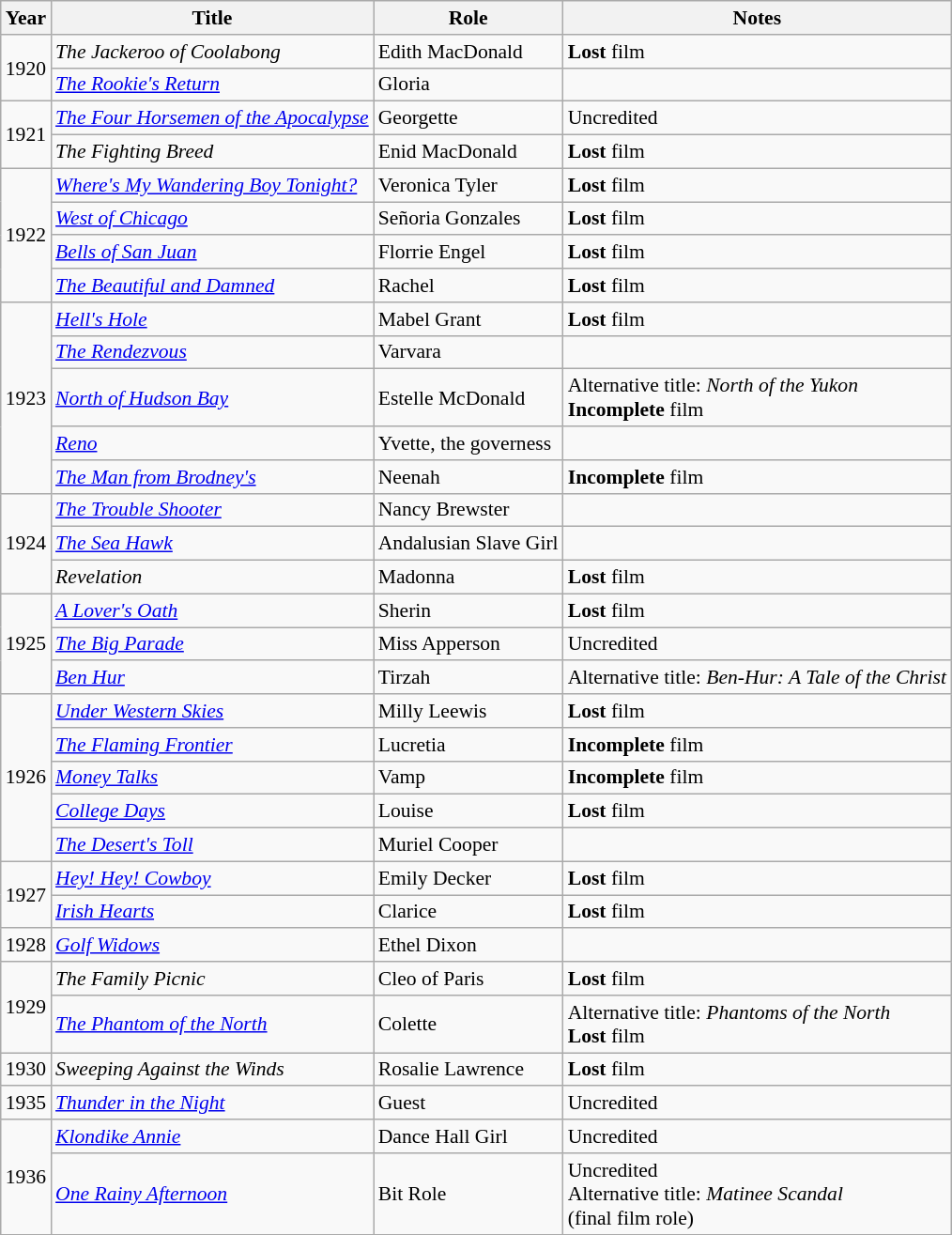<table class="wikitable" style="font-size: 90%;">
<tr>
<th>Year</th>
<th>Title</th>
<th>Role</th>
<th>Notes</th>
</tr>
<tr>
<td rowspan=2>1920</td>
<td><em>The Jackeroo of Coolabong</em></td>
<td>Edith MacDonald</td>
<td><strong>Lost</strong> film</td>
</tr>
<tr>
<td><em><a href='#'>The Rookie's Return</a></em></td>
<td>Gloria</td>
<td></td>
</tr>
<tr>
<td rowspan=2>1921</td>
<td><em><a href='#'>The Four Horsemen of the Apocalypse</a></em></td>
<td>Georgette</td>
<td>Uncredited</td>
</tr>
<tr>
<td><em>The Fighting Breed</em></td>
<td>Enid MacDonald</td>
<td><strong>Lost</strong> film</td>
</tr>
<tr>
<td rowspan=4>1922</td>
<td><em><a href='#'>Where's My Wandering Boy Tonight?</a></em></td>
<td>Veronica Tyler</td>
<td><strong>Lost</strong> film</td>
</tr>
<tr>
<td><em><a href='#'>West of Chicago</a></em></td>
<td>Señoria Gonzales</td>
<td><strong>Lost</strong> film</td>
</tr>
<tr>
<td><em><a href='#'>Bells of San Juan</a></em></td>
<td>Florrie Engel</td>
<td><strong>Lost</strong> film</td>
</tr>
<tr>
<td><em><a href='#'>The Beautiful and Damned</a></em></td>
<td>Rachel</td>
<td><strong>Lost</strong> film</td>
</tr>
<tr>
<td rowspan=5>1923</td>
<td><em><a href='#'>Hell's Hole</a></em></td>
<td>Mabel Grant</td>
<td><strong>Lost</strong> film</td>
</tr>
<tr>
<td><em><a href='#'>The Rendezvous</a></em></td>
<td>Varvara</td>
<td></td>
</tr>
<tr>
<td><em><a href='#'>North of Hudson Bay</a></em></td>
<td>Estelle McDonald</td>
<td>Alternative title: <em>North of the Yukon</em> <br> <strong>Incomplete</strong> film</td>
</tr>
<tr>
<td><em><a href='#'>Reno</a></em></td>
<td>Yvette, the governess</td>
<td></td>
</tr>
<tr>
<td><em><a href='#'>The Man from Brodney's</a></em></td>
<td>Neenah</td>
<td><strong>Incomplete</strong> film</td>
</tr>
<tr>
<td rowspan=3>1924</td>
<td><em><a href='#'>The Trouble Shooter</a></em></td>
<td>Nancy Brewster</td>
<td></td>
</tr>
<tr>
<td><em><a href='#'>The Sea Hawk</a></em></td>
<td>Andalusian Slave Girl</td>
<td></td>
</tr>
<tr>
<td><em>Revelation</em></td>
<td>Madonna</td>
<td><strong>Lost</strong> film</td>
</tr>
<tr>
<td rowspan=3>1925</td>
<td><em><a href='#'>A Lover's Oath</a></em></td>
<td>Sherin</td>
<td><strong>Lost</strong> film</td>
</tr>
<tr>
<td><em><a href='#'>The Big Parade</a></em></td>
<td>Miss Apperson</td>
<td>Uncredited</td>
</tr>
<tr>
<td><em><a href='#'>Ben Hur</a></em></td>
<td>Tirzah</td>
<td>Alternative title: <em>Ben-Hur: A Tale of the Christ</em></td>
</tr>
<tr>
<td rowspan=5>1926</td>
<td><em><a href='#'>Under Western Skies</a></em></td>
<td>Milly Leewis</td>
<td><strong>Lost</strong> film</td>
</tr>
<tr>
<td><em><a href='#'>The Flaming Frontier</a></em></td>
<td>Lucretia</td>
<td><strong>Incomplete</strong> film</td>
</tr>
<tr>
<td><em><a href='#'>Money Talks</a></em></td>
<td>Vamp</td>
<td><strong>Incomplete</strong> film</td>
</tr>
<tr>
<td><em><a href='#'>College Days</a></em></td>
<td>Louise</td>
<td><strong>Lost</strong> film</td>
</tr>
<tr>
<td><em><a href='#'>The Desert's Toll</a></em></td>
<td>Muriel Cooper</td>
<td></td>
</tr>
<tr>
<td rowspan=2>1927</td>
<td><em><a href='#'>Hey! Hey! Cowboy</a></em></td>
<td>Emily Decker</td>
<td><strong>Lost</strong> film</td>
</tr>
<tr>
<td><em><a href='#'>Irish Hearts</a></em></td>
<td>Clarice</td>
<td><strong>Lost</strong> film</td>
</tr>
<tr>
<td>1928</td>
<td><em><a href='#'>Golf Widows</a></em></td>
<td>Ethel Dixon</td>
<td></td>
</tr>
<tr>
<td rowspan=2>1929</td>
<td><em>The Family Picnic</em></td>
<td>Cleo of Paris</td>
<td><strong>Lost</strong> film</td>
</tr>
<tr>
<td><em><a href='#'>The Phantom of the North</a></em></td>
<td>Colette</td>
<td>Alternative title: <em>Phantoms of the North</em> <br> <strong>Lost</strong> film</td>
</tr>
<tr>
<td>1930</td>
<td><em>Sweeping Against the Winds</em></td>
<td>Rosalie Lawrence</td>
<td><strong>Lost</strong> film</td>
</tr>
<tr>
<td>1935</td>
<td><em><a href='#'>Thunder in the Night</a></em></td>
<td>Guest</td>
<td>Uncredited</td>
</tr>
<tr>
<td rowspan=2>1936</td>
<td><em><a href='#'>Klondike Annie</a></em></td>
<td>Dance Hall Girl</td>
<td>Uncredited</td>
</tr>
<tr>
<td><em><a href='#'>One Rainy Afternoon</a></em></td>
<td>Bit Role</td>
<td>Uncredited<br>Alternative title: <em>Matinee Scandal</em><br>(final film role)</td>
</tr>
<tr>
</tr>
</table>
